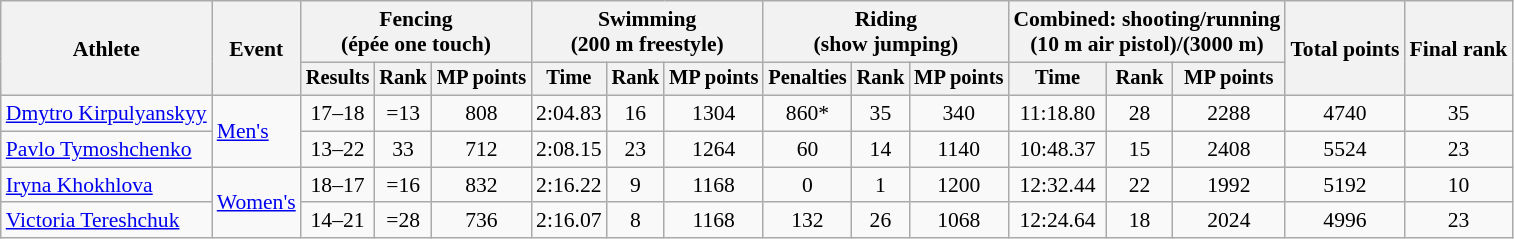<table class="wikitable" style="font-size:90%">
<tr>
<th rowspan="2">Athlete</th>
<th rowspan="2">Event</th>
<th colspan=3>Fencing<br><span>(épée one touch)</span></th>
<th colspan=3>Swimming<br><span>(200 m freestyle)</span></th>
<th colspan=3>Riding<br><span>(show jumping)</span></th>
<th colspan=3>Combined: shooting/running<br><span>(10 m air pistol)/(3000 m)</span></th>
<th rowspan=2>Total points</th>
<th rowspan=2>Final rank</th>
</tr>
<tr style="font-size:95%">
<th>Results</th>
<th>Rank</th>
<th>MP points</th>
<th>Time</th>
<th>Rank</th>
<th>MP points</th>
<th>Penalties</th>
<th>Rank</th>
<th>MP points</th>
<th>Time</th>
<th>Rank</th>
<th>MP points</th>
</tr>
<tr align=center>
<td align=left><a href='#'>Dmytro Kirpulyanskyy</a></td>
<td align=left rowspan=2><a href='#'>Men's</a></td>
<td>17–18</td>
<td>=13</td>
<td>808</td>
<td>2:04.83</td>
<td>16</td>
<td>1304</td>
<td>860*</td>
<td>35</td>
<td>340</td>
<td>11:18.80</td>
<td>28</td>
<td>2288</td>
<td>4740</td>
<td>35</td>
</tr>
<tr align=center>
<td align=left><a href='#'>Pavlo Tymoshchenko</a></td>
<td>13–22</td>
<td>33</td>
<td>712</td>
<td>2:08.15</td>
<td>23</td>
<td>1264</td>
<td>60</td>
<td>14</td>
<td>1140</td>
<td>10:48.37</td>
<td>15</td>
<td>2408</td>
<td>5524</td>
<td>23</td>
</tr>
<tr align=center>
<td align=left><a href='#'>Iryna Khokhlova</a></td>
<td align=left rowspan=2><a href='#'>Women's</a></td>
<td>18–17</td>
<td>=16</td>
<td>832</td>
<td>2:16.22</td>
<td>9</td>
<td>1168</td>
<td>0</td>
<td>1</td>
<td>1200</td>
<td>12:32.44</td>
<td>22</td>
<td>1992</td>
<td>5192</td>
<td>10</td>
</tr>
<tr align=center>
<td align=left><a href='#'>Victoria Tereshchuk</a></td>
<td>14–21</td>
<td>=28</td>
<td>736</td>
<td>2:16.07</td>
<td>8</td>
<td>1168</td>
<td>132</td>
<td>26</td>
<td>1068</td>
<td>12:24.64</td>
<td>18</td>
<td>2024</td>
<td>4996</td>
<td>23</td>
</tr>
</table>
